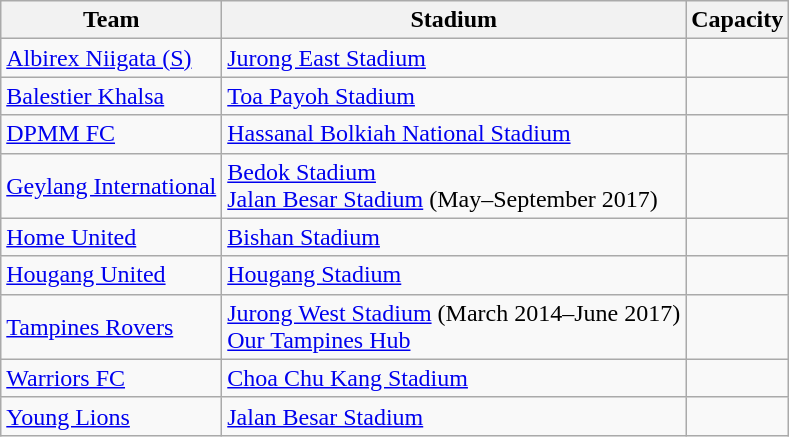<table class="wikitable sortable" style="text-align: left;">
<tr>
<th>Team</th>
<th>Stadium</th>
<th>Capacity</th>
</tr>
<tr>
<td> <a href='#'>Albirex Niigata (S)</a></td>
<td><a href='#'>Jurong East Stadium</a></td>
<td style="text-align:center;"></td>
</tr>
<tr>
<td><a href='#'>Balestier Khalsa</a></td>
<td><a href='#'>Toa Payoh Stadium</a></td>
<td style="text-align:center;"></td>
</tr>
<tr>
<td> <a href='#'>DPMM FC</a></td>
<td><a href='#'>Hassanal Bolkiah National Stadium</a></td>
<td style="text-align:center;"></td>
</tr>
<tr>
<td><a href='#'>Geylang International</a></td>
<td><a href='#'>Bedok Stadium</a><br><a href='#'>Jalan Besar Stadium</a> (May–September 2017)</td>
<td style="text-align:center;"><br> </td>
</tr>
<tr>
<td><a href='#'>Home United</a></td>
<td><a href='#'>Bishan Stadium</a></td>
<td style="text-align:center;"></td>
</tr>
<tr>
<td><a href='#'>Hougang United</a></td>
<td><a href='#'>Hougang Stadium</a></td>
<td style="text-align:center;"></td>
</tr>
<tr>
<td><a href='#'>Tampines Rovers</a></td>
<td><a href='#'>Jurong West Stadium</a> (March 2014–June 2017)<br><a href='#'>Our Tampines Hub</a></td>
<td style="text-align:center;"><br> </td>
</tr>
<tr>
<td><a href='#'>Warriors FC</a></td>
<td><a href='#'>Choa Chu Kang Stadium</a></td>
<td style="text-align:center;"></td>
</tr>
<tr>
<td> <a href='#'>Young Lions</a></td>
<td><a href='#'>Jalan Besar Stadium</a></td>
<td style="text-align:center;"></td>
</tr>
</table>
